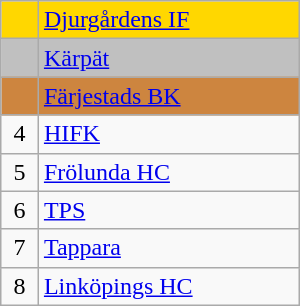<table class="wikitable" width="200px">
<tr style="background:#ffd700;">
<td align=center></td>
<td> <a href='#'>Djurgårdens IF</a></td>
</tr>
<tr style="background:#c0c0c0;">
<td align=center></td>
<td> <a href='#'>Kärpät</a></td>
</tr>
<tr style="background:#CD853F;">
<td align=center></td>
<td> <a href='#'>Färjestads BK</a></td>
</tr>
<tr>
<td align=center>4</td>
<td> <a href='#'>HIFK</a></td>
</tr>
<tr>
<td align=center>5</td>
<td> <a href='#'>Frölunda HC</a></td>
</tr>
<tr>
<td align=center>6</td>
<td> <a href='#'>TPS</a></td>
</tr>
<tr>
<td align=center>7</td>
<td> <a href='#'>Tappara</a></td>
</tr>
<tr>
<td align=center>8</td>
<td> <a href='#'>Linköpings HC</a></td>
</tr>
</table>
